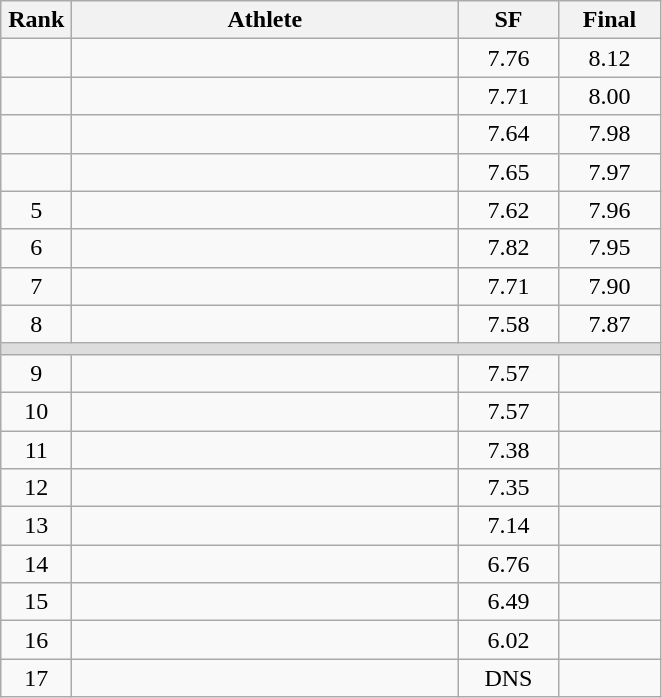<table class=wikitable style="text-align:center">
<tr>
<th width=40>Rank</th>
<th width=250>Athlete</th>
<th width=60>SF</th>
<th width=60>Final</th>
</tr>
<tr>
<td></td>
<td align=left></td>
<td>7.76</td>
<td>8.12</td>
</tr>
<tr>
<td></td>
<td align=left></td>
<td>7.71</td>
<td>8.00</td>
</tr>
<tr>
<td></td>
<td align=left></td>
<td>7.64</td>
<td>7.98</td>
</tr>
<tr>
<td></td>
<td align=left></td>
<td>7.65</td>
<td>7.97</td>
</tr>
<tr>
<td>5</td>
<td align=left></td>
<td>7.62</td>
<td>7.96</td>
</tr>
<tr>
<td>6</td>
<td align=left></td>
<td>7.82</td>
<td>7.95</td>
</tr>
<tr>
<td>7</td>
<td align=left></td>
<td>7.71</td>
<td>7.90</td>
</tr>
<tr>
<td>8</td>
<td align=left></td>
<td>7.58</td>
<td>7.87</td>
</tr>
<tr bgcolor=#DDDDDD>
<td colspan=4></td>
</tr>
<tr>
<td>9</td>
<td align=left></td>
<td>7.57</td>
<td></td>
</tr>
<tr>
<td>10</td>
<td align=left></td>
<td>7.57</td>
<td></td>
</tr>
<tr>
<td>11</td>
<td align=left></td>
<td>7.38</td>
<td></td>
</tr>
<tr>
<td>12</td>
<td align=left></td>
<td>7.35</td>
<td></td>
</tr>
<tr>
<td>13</td>
<td align=left></td>
<td>7.14</td>
<td></td>
</tr>
<tr>
<td>14</td>
<td align=left></td>
<td>6.76</td>
<td></td>
</tr>
<tr>
<td>15</td>
<td align=left></td>
<td>6.49</td>
<td></td>
</tr>
<tr>
<td>16</td>
<td align=left></td>
<td>6.02</td>
<td></td>
</tr>
<tr>
<td>17</td>
<td align=left></td>
<td>DNS</td>
<td></td>
</tr>
</table>
